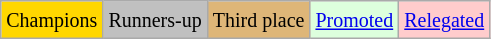<table class="wikitable">
<tr>
<td bgcolor=gold><small>Champions</small></td>
<td bgcolor=silver><small>Runners-up</small></td>
<td bgcolor=#deb678><small>Third place</small></td>
<td bgcolor="#DDFFDD"><small><a href='#'>Promoted</a></small></td>
<td bgcolor="#FFCCCC"><small><a href='#'>Relegated</a></small></td>
</tr>
</table>
